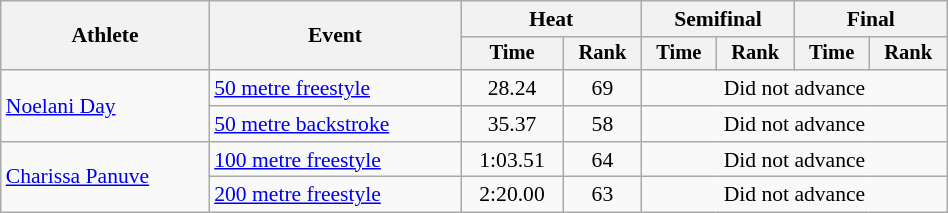<table class="wikitable" style="text-align:center; font-size:90%; width:50%;">
<tr>
<th rowspan="2">Athlete</th>
<th rowspan="2">Event</th>
<th colspan="2">Heat</th>
<th colspan="2">Semifinal</th>
<th colspan="2">Final</th>
</tr>
<tr style="font-size:95%">
<th>Time</th>
<th>Rank</th>
<th>Time</th>
<th>Rank</th>
<th>Time</th>
<th>Rank</th>
</tr>
<tr>
<td align=left rowspan=2><a href='#'>Noelani Day</a></td>
<td align=left><a href='#'>50 metre freestyle</a></td>
<td>28.24</td>
<td>69</td>
<td colspan=4>Did not advance</td>
</tr>
<tr>
<td align=left><a href='#'>50 metre backstroke</a></td>
<td>35.37</td>
<td>58</td>
<td colspan=4>Did not advance</td>
</tr>
<tr>
<td align=left rowspan=2><a href='#'>Charissa Panuve</a></td>
<td align=left><a href='#'>100 metre freestyle</a></td>
<td>1:03.51</td>
<td>64</td>
<td colspan=4>Did not advance</td>
</tr>
<tr>
<td align=left><a href='#'>200 metre freestyle</a></td>
<td>2:20.00</td>
<td>63</td>
<td colspan=4>Did not advance</td>
</tr>
</table>
